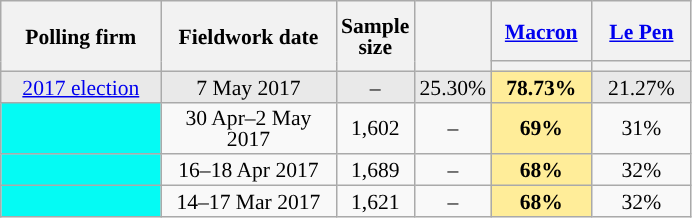<table class="wikitable sortable" style="text-align:center;font-size:90%;line-height:14px;">
<tr style="height:40px;">
<th style="width:100px;" rowspan="2">Polling firm</th>
<th style="width:110px;" rowspan="2">Fieldwork date</th>
<th style="width:35px;" rowspan="2">Sample<br>size</th>
<th style="width:30px;" rowspan="2"></th>
<th class="unsortable" style="width:60px;"><a href='#'>Macron</a><br></th>
<th class="unsortable" style="width:60px;"><a href='#'>Le Pen</a><br></th>
</tr>
<tr>
<th style="background:"></th>
<th style="background:"></th>
</tr>
<tr style="background:#E9E9E9;">
<td><a href='#'>2017 election</a></td>
<td data-sort-value="2017-05-07">7 May 2017</td>
<td>–</td>
<td>25.30%</td>
<td style="background:#FFED99;"><strong>78.73%</strong></td>
<td>21.27%</td>
</tr>
<tr>
<td style="background:#04FBF4;"></td>
<td data-sort-value="2017-05-02">30 Apr–2 May 2017</td>
<td>1,602</td>
<td>–</td>
<td style="background:#FFED99;"><strong>69%</strong></td>
<td>31%</td>
</tr>
<tr>
<td style="background:#04FBF4;"></td>
<td data-sort-value="2017-04-18">16–18 Apr 2017</td>
<td>1,689</td>
<td>–</td>
<td style="background:#FFED99;"><strong>68%</strong></td>
<td>32%</td>
</tr>
<tr>
<td style="background:#04FBF4;"></td>
<td data-sort-value="2017-03-17">14–17 Mar 2017</td>
<td>1,621</td>
<td>–</td>
<td style="background:#FFED99;"><strong>68%</strong></td>
<td>32%</td>
</tr>
</table>
